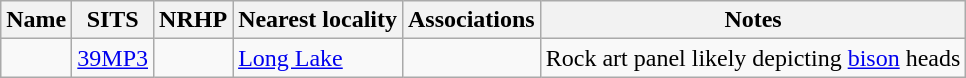<table class="wikitable sortable">
<tr>
<th scope="col">Name</th>
<th scope="col">SITS</th>
<th scope="col">NRHP</th>
<th scope="col">Nearest locality</th>
<th scope="col">Associations</th>
<th scope="col" class="unsortable">Notes</th>
</tr>
<tr>
<td></td>
<td><a href='#'>39MP3</a></td>
<td></td>
<td><a href='#'>Long Lake</a></td>
<td></td>
<td>Rock art panel likely depicting <a href='#'>bison</a> heads</td>
</tr>
</table>
